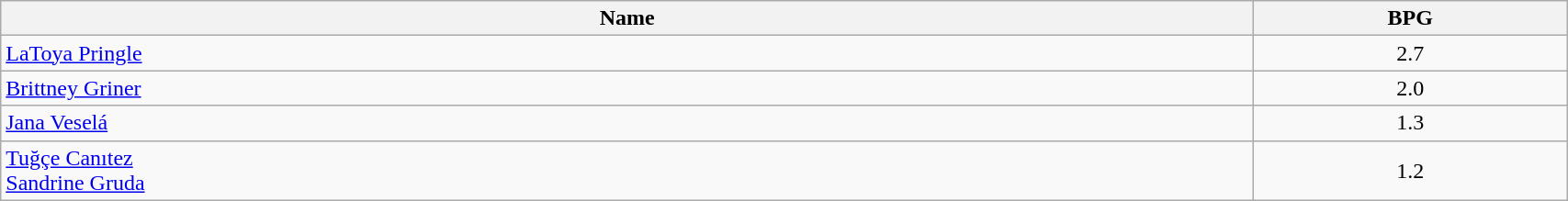<table class=wikitable width="90%">
<tr>
<th width="80%">Name</th>
<th width="20%">BPG</th>
</tr>
<tr>
<td> <a href='#'>LaToya Pringle</a></td>
<td align=center>2.7</td>
</tr>
<tr>
<td> <a href='#'>Brittney Griner</a></td>
<td align=center>2.0</td>
</tr>
<tr>
<td> <a href='#'>Jana Veselá</a></td>
<td align=center>1.3</td>
</tr>
<tr>
<td> <a href='#'>Tuğçe Canıtez</a><br> <a href='#'>Sandrine Gruda</a></td>
<td align=center>1.2</td>
</tr>
</table>
